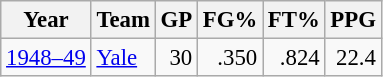<table class="wikitable sortable" style="font-size:95%; text-align:right;">
<tr>
<th>Year</th>
<th>Team</th>
<th>GP</th>
<th>FG%</th>
<th>FT%</th>
<th>PPG</th>
</tr>
<tr>
<td style="text-align:left;"><a href='#'>1948–49</a></td>
<td style="text-align:left;"><a href='#'>Yale</a></td>
<td>30</td>
<td>.350</td>
<td>.824</td>
<td>22.4</td>
</tr>
</table>
